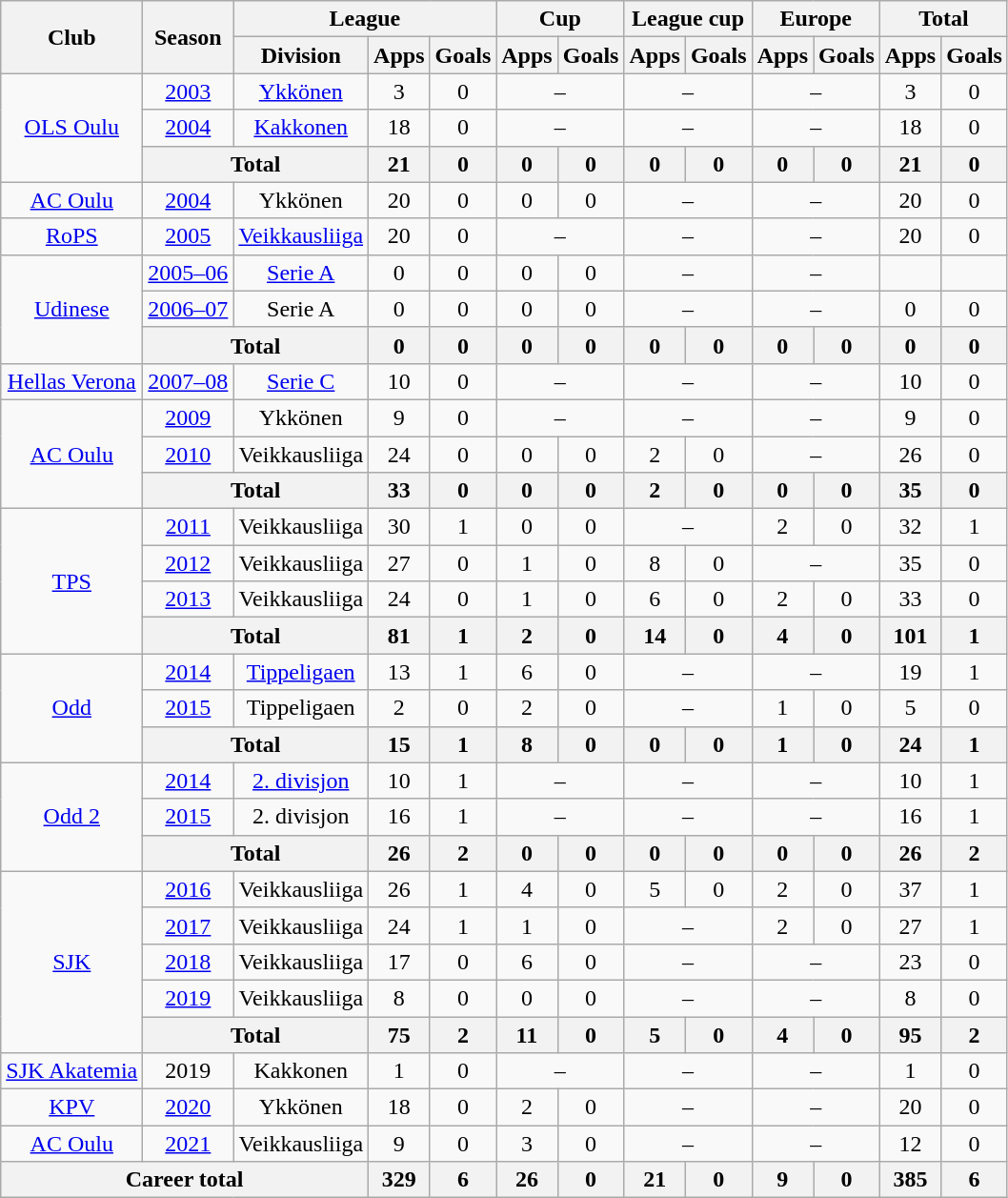<table class="wikitable" style="text-align:center">
<tr>
<th rowspan="2">Club</th>
<th rowspan="2">Season</th>
<th colspan="3">League</th>
<th colspan="2">Cup</th>
<th colspan="2">League cup</th>
<th colspan="2">Europe</th>
<th colspan="2">Total</th>
</tr>
<tr>
<th>Division</th>
<th>Apps</th>
<th>Goals</th>
<th>Apps</th>
<th>Goals</th>
<th>Apps</th>
<th>Goals</th>
<th>Apps</th>
<th>Goals</th>
<th>Apps</th>
<th>Goals</th>
</tr>
<tr>
<td rowspan=3><a href='#'>OLS Oulu</a></td>
<td><a href='#'>2003</a></td>
<td><a href='#'>Ykkönen</a></td>
<td>3</td>
<td>0</td>
<td colspan=2>–</td>
<td colspan=2>–</td>
<td colspan=2>–</td>
<td>3</td>
<td>0</td>
</tr>
<tr>
<td><a href='#'>2004</a></td>
<td><a href='#'>Kakkonen</a></td>
<td>18</td>
<td>0</td>
<td colspan=2>–</td>
<td colspan=2>–</td>
<td colspan=2>–</td>
<td>18</td>
<td>0</td>
</tr>
<tr>
<th colspan=2>Total</th>
<th>21</th>
<th>0</th>
<th>0</th>
<th>0</th>
<th>0</th>
<th>0</th>
<th>0</th>
<th>0</th>
<th>21</th>
<th>0</th>
</tr>
<tr>
<td><a href='#'>AC Oulu</a></td>
<td><a href='#'>2004</a></td>
<td>Ykkönen</td>
<td>20</td>
<td>0</td>
<td>0</td>
<td>0</td>
<td colspan=2>–</td>
<td colspan=2>–</td>
<td>20</td>
<td>0</td>
</tr>
<tr>
<td><a href='#'>RoPS</a></td>
<td><a href='#'>2005</a></td>
<td><a href='#'>Veikkausliiga</a></td>
<td>20</td>
<td>0</td>
<td colspan=2>–</td>
<td colspan=2>–</td>
<td colspan=2>–</td>
<td>20</td>
<td>0</td>
</tr>
<tr>
<td rowspan=3><a href='#'>Udinese</a></td>
<td><a href='#'>2005–06</a></td>
<td><a href='#'>Serie A</a></td>
<td>0</td>
<td>0</td>
<td>0</td>
<td>0</td>
<td colspan=2>–</td>
<td colspan=2>–</td>
<td></td>
</tr>
<tr>
<td><a href='#'>2006–07</a></td>
<td>Serie A</td>
<td>0</td>
<td>0</td>
<td>0</td>
<td>0</td>
<td colspan=2>–</td>
<td colspan=2>–</td>
<td>0</td>
<td>0</td>
</tr>
<tr>
<th colspan=2>Total</th>
<th>0</th>
<th>0</th>
<th>0</th>
<th>0</th>
<th>0</th>
<th>0</th>
<th>0</th>
<th>0</th>
<th>0</th>
<th>0</th>
</tr>
<tr>
<td><a href='#'>Hellas Verona</a></td>
<td><a href='#'>2007–08</a></td>
<td><a href='#'>Serie C</a></td>
<td>10</td>
<td>0</td>
<td colspan=2>–</td>
<td colspan=2>–</td>
<td colspan=2>–</td>
<td>10</td>
<td>0</td>
</tr>
<tr>
<td rowspan=3><a href='#'>AC Oulu</a></td>
<td><a href='#'>2009</a></td>
<td>Ykkönen</td>
<td>9</td>
<td>0</td>
<td colspan=2>–</td>
<td colspan=2>–</td>
<td colspan=2>–</td>
<td>9</td>
<td>0</td>
</tr>
<tr>
<td><a href='#'>2010</a></td>
<td>Veikkausliiga</td>
<td>24</td>
<td>0</td>
<td>0</td>
<td>0</td>
<td>2</td>
<td>0</td>
<td colspan=2>–</td>
<td>26</td>
<td>0</td>
</tr>
<tr>
<th colspan=2>Total</th>
<th>33</th>
<th>0</th>
<th>0</th>
<th>0</th>
<th>2</th>
<th>0</th>
<th>0</th>
<th>0</th>
<th>35</th>
<th>0</th>
</tr>
<tr>
<td rowspan=4><a href='#'>TPS</a></td>
<td><a href='#'>2011</a></td>
<td>Veikkausliiga</td>
<td>30</td>
<td>1</td>
<td>0</td>
<td>0</td>
<td colspan=2>–</td>
<td>2</td>
<td>0</td>
<td>32</td>
<td>1</td>
</tr>
<tr>
<td><a href='#'>2012</a></td>
<td>Veikkausliiga</td>
<td>27</td>
<td>0</td>
<td>1</td>
<td>0</td>
<td>8</td>
<td>0</td>
<td colspan=2>–</td>
<td>35</td>
<td>0</td>
</tr>
<tr>
<td><a href='#'>2013</a></td>
<td>Veikkausliiga</td>
<td>24</td>
<td>0</td>
<td>1</td>
<td>0</td>
<td>6</td>
<td>0</td>
<td>2</td>
<td>0</td>
<td>33</td>
<td>0</td>
</tr>
<tr>
<th colspan=2>Total</th>
<th>81</th>
<th>1</th>
<th>2</th>
<th>0</th>
<th>14</th>
<th>0</th>
<th>4</th>
<th>0</th>
<th>101</th>
<th>1</th>
</tr>
<tr>
<td rowspan=3><a href='#'>Odd</a></td>
<td><a href='#'>2014</a></td>
<td><a href='#'>Tippeligaen</a></td>
<td>13</td>
<td>1</td>
<td>6</td>
<td>0</td>
<td colspan=2>–</td>
<td colspan=2>–</td>
<td>19</td>
<td>1</td>
</tr>
<tr>
<td><a href='#'>2015</a></td>
<td>Tippeligaen</td>
<td>2</td>
<td>0</td>
<td>2</td>
<td>0</td>
<td colspan=2>–</td>
<td>1</td>
<td>0</td>
<td>5</td>
<td>0</td>
</tr>
<tr>
<th colspan=2>Total</th>
<th>15</th>
<th>1</th>
<th>8</th>
<th>0</th>
<th>0</th>
<th>0</th>
<th>1</th>
<th>0</th>
<th>24</th>
<th>1</th>
</tr>
<tr>
<td rowspan=3><a href='#'>Odd 2</a></td>
<td><a href='#'>2014</a></td>
<td><a href='#'>2. divisjon</a></td>
<td>10</td>
<td>1</td>
<td colspan=2>–</td>
<td colspan=2>–</td>
<td colspan=2>–</td>
<td>10</td>
<td>1</td>
</tr>
<tr>
<td><a href='#'>2015</a></td>
<td>2. divisjon</td>
<td>16</td>
<td>1</td>
<td colspan=2>–</td>
<td colspan=2>–</td>
<td colspan=2>–</td>
<td>16</td>
<td>1</td>
</tr>
<tr>
<th colspan=2>Total</th>
<th>26</th>
<th>2</th>
<th>0</th>
<th>0</th>
<th>0</th>
<th>0</th>
<th>0</th>
<th>0</th>
<th>26</th>
<th>2</th>
</tr>
<tr>
<td rowspan=5><a href='#'>SJK</a></td>
<td><a href='#'>2016</a></td>
<td>Veikkausliiga</td>
<td>26</td>
<td>1</td>
<td>4</td>
<td>0</td>
<td>5</td>
<td>0</td>
<td>2</td>
<td>0</td>
<td>37</td>
<td>1</td>
</tr>
<tr>
<td><a href='#'>2017</a></td>
<td>Veikkausliiga</td>
<td>24</td>
<td>1</td>
<td>1</td>
<td>0</td>
<td colspan=2>–</td>
<td>2</td>
<td>0</td>
<td>27</td>
<td>1</td>
</tr>
<tr>
<td><a href='#'>2018</a></td>
<td>Veikkausliiga</td>
<td>17</td>
<td>0</td>
<td>6</td>
<td>0</td>
<td colspan=2>–</td>
<td colspan=2>–</td>
<td>23</td>
<td>0</td>
</tr>
<tr>
<td><a href='#'>2019</a></td>
<td>Veikkausliiga</td>
<td>8</td>
<td>0</td>
<td>0</td>
<td>0</td>
<td colspan=2>–</td>
<td colspan=2>–</td>
<td>8</td>
<td>0</td>
</tr>
<tr>
<th colspan=2>Total</th>
<th>75</th>
<th>2</th>
<th>11</th>
<th>0</th>
<th>5</th>
<th>0</th>
<th>4</th>
<th>0</th>
<th>95</th>
<th>2</th>
</tr>
<tr>
<td><a href='#'>SJK Akatemia</a></td>
<td>2019</td>
<td>Kakkonen</td>
<td>1</td>
<td>0</td>
<td colspan=2>–</td>
<td colspan=2>–</td>
<td colspan=2>–</td>
<td>1</td>
<td>0</td>
</tr>
<tr>
<td><a href='#'>KPV</a></td>
<td><a href='#'>2020</a></td>
<td>Ykkönen</td>
<td>18</td>
<td>0</td>
<td>2</td>
<td>0</td>
<td colspan=2>–</td>
<td colspan=2>–</td>
<td>20</td>
<td>0</td>
</tr>
<tr>
<td><a href='#'>AC Oulu</a></td>
<td><a href='#'>2021</a></td>
<td>Veikkausliiga</td>
<td>9</td>
<td>0</td>
<td>3</td>
<td>0</td>
<td colspan=2>–</td>
<td colspan=2>–</td>
<td>12</td>
<td>0</td>
</tr>
<tr>
<th colspan="3">Career total</th>
<th>329</th>
<th>6</th>
<th>26</th>
<th>0</th>
<th>21</th>
<th>0</th>
<th>9</th>
<th>0</th>
<th>385</th>
<th>6</th>
</tr>
</table>
